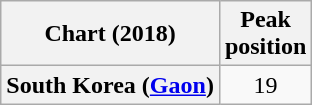<table class="wikitable plainrowheaders" style="text-align:center;">
<tr>
<th>Chart (2018)</th>
<th>Peak<br>position</th>
</tr>
<tr>
<th scope="row">South Korea (<a href='#'>Gaon</a>)</th>
<td>19</td>
</tr>
</table>
